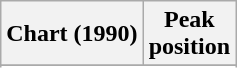<table class="wikitable sortable plainrowheaders">
<tr>
<th>Chart (1990)</th>
<th>Peak<br>position</th>
</tr>
<tr>
</tr>
<tr>
</tr>
</table>
